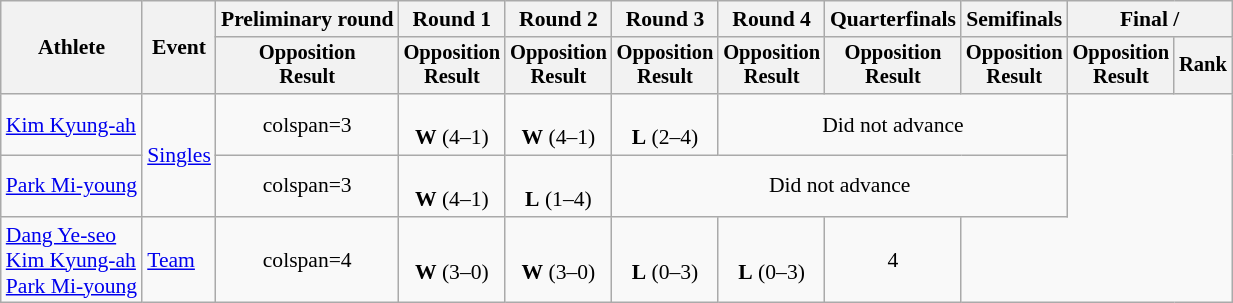<table class="wikitable" style="font-size:90%">
<tr>
<th rowspan=2>Athlete</th>
<th rowspan=2>Event</th>
<th>Preliminary round</th>
<th>Round 1</th>
<th>Round 2</th>
<th>Round 3</th>
<th>Round 4</th>
<th>Quarterfinals</th>
<th>Semifinals</th>
<th colspan=2>Final / </th>
</tr>
<tr style="font-size:95%">
<th>Opposition<br>Result</th>
<th>Opposition<br>Result</th>
<th>Opposition<br>Result</th>
<th>Opposition<br>Result</th>
<th>Opposition<br>Result</th>
<th>Opposition<br>Result</th>
<th>Opposition<br>Result</th>
<th>Opposition<br>Result</th>
<th>Rank</th>
</tr>
<tr align=center>
<td align=left><a href='#'>Kim Kyung-ah</a></td>
<td align=left rowspan=2><a href='#'>Singles</a></td>
<td>colspan=3 </td>
<td><br><strong>W</strong> (4–1)</td>
<td><br><strong>W</strong> (4–1)</td>
<td><br><strong>L</strong> (2–4)</td>
<td colspan=3>Did not advance</td>
</tr>
<tr align=center>
<td align=left><a href='#'>Park Mi-young</a></td>
<td>colspan=3 </td>
<td><br><strong>W</strong> (4–1)</td>
<td><br><strong>L</strong> (1–4)</td>
<td colspan=4>Did not advance</td>
</tr>
<tr align=center>
<td align=left><a href='#'>Dang Ye-seo</a><br><a href='#'>Kim Kyung-ah</a><br><a href='#'>Park Mi-young</a></td>
<td align=left><a href='#'>Team</a></td>
<td>colspan=4 </td>
<td><br><strong>W</strong> (3–0)</td>
<td><br><strong>W</strong> (3–0)</td>
<td><br> <strong>L</strong> (0–3)</td>
<td><br> <strong>L</strong> (0–3)</td>
<td>4</td>
</tr>
</table>
